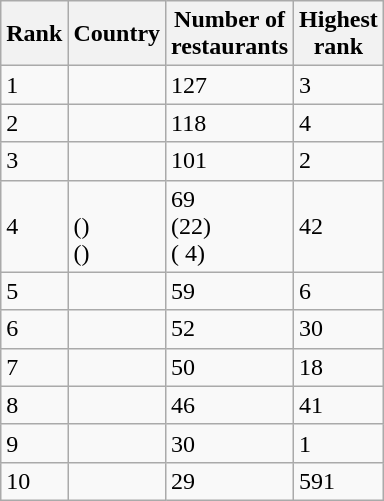<table class="wikitable" style="text-align: left;">
<tr>
<th>Rank</th>
<th>Country</th>
<th>Number of<br>restaurants</th>
<th>Highest<br>rank</th>
</tr>
<tr>
<td>1</td>
<td></td>
<td>127</td>
<td>3</td>
</tr>
<tr>
<td>2</td>
<td></td>
<td>118</td>
<td>4</td>
</tr>
<tr>
<td>3</td>
<td></td>
<td>101</td>
<td>2</td>
</tr>
<tr>
<td>4</td>
<td><br>()<br>()</td>
<td>69<br>(22)<br>( 4)</td>
<td>42</td>
</tr>
<tr>
<td>5</td>
<td></td>
<td>59</td>
<td>6</td>
</tr>
<tr>
<td>6</td>
<td></td>
<td>52</td>
<td>30</td>
</tr>
<tr>
<td>7</td>
<td></td>
<td>50</td>
<td>18</td>
</tr>
<tr>
<td>8</td>
<td></td>
<td>46</td>
<td>41</td>
</tr>
<tr>
<td>9</td>
<td></td>
<td>30</td>
<td>1</td>
</tr>
<tr>
<td>10</td>
<td></td>
<td>29</td>
<td>591</td>
</tr>
</table>
